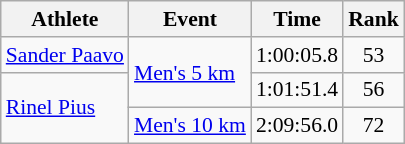<table class=wikitable style="font-size:90%;">
<tr>
<th>Athlete</th>
<th>Event</th>
<th>Time</th>
<th>Rank</th>
</tr>
<tr align=center>
<td align=left><a href='#'>Sander Paavo</a></td>
<td align=left rowspan=2><a href='#'>Men's 5 km</a></td>
<td>1:00:05.8</td>
<td>53</td>
</tr>
<tr align=center>
<td align=left rowspan=2><a href='#'>Rinel Pius</a></td>
<td>1:01:51.4</td>
<td>56</td>
</tr>
<tr align=center>
<td align=left><a href='#'>Men's 10 km</a></td>
<td>2:09:56.0</td>
<td>72</td>
</tr>
</table>
